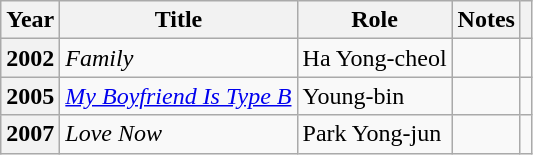<table class="wikitable plainrowheaders sortable">
<tr>
<th scope="col">Year</th>
<th scope="col">Title</th>
<th scope="col">Role</th>
<th scope="col" class="unsortable">Notes</th>
<th scope="col" class="unsortable"></th>
</tr>
<tr>
<th scope="row">2002</th>
<td><em>Family</em></td>
<td>Ha Yong-cheol</td>
<td></td>
<td></td>
</tr>
<tr>
<th scope="row">2005</th>
<td><em><a href='#'>My Boyfriend Is Type B</a></em></td>
<td>Young-bin</td>
<td></td>
<td></td>
</tr>
<tr>
<th scope="row">2007</th>
<td><em>Love Now</em></td>
<td>Park Yong-jun</td>
<td></td>
<td></td>
</tr>
</table>
